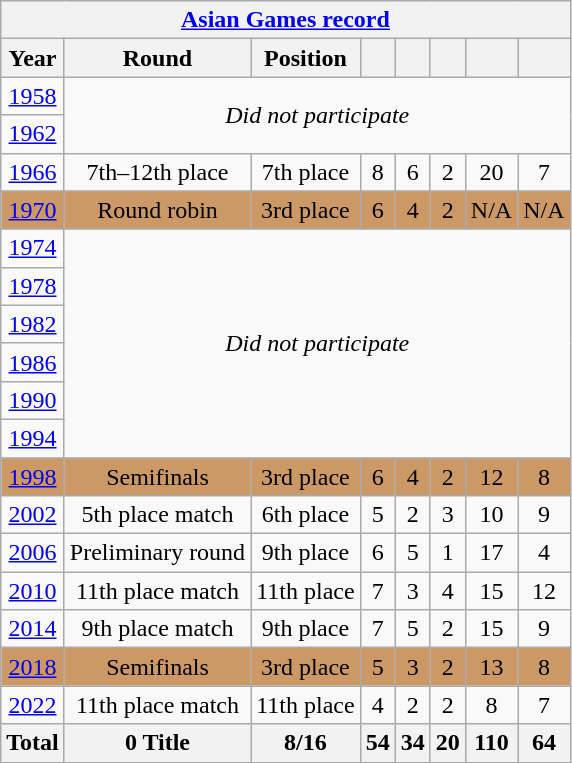<table class="wikitable" style="text-align:center">
<tr>
<th colspan=8><a href='#'>Asian Games record</a></th>
</tr>
<tr>
<th>Year</th>
<th>Round</th>
<th>Position</th>
<th></th>
<th></th>
<th></th>
<th></th>
<th></th>
</tr>
<tr>
<td> <a href='#'>1958</a></td>
<td colspan=7 rowspan=2><em>Did not participate</em></td>
</tr>
<tr>
<td> <a href='#'>1962</a></td>
</tr>
<tr>
<td> <a href='#'>1966</a></td>
<td>7th–12th place</td>
<td>7th place</td>
<td>8</td>
<td>6</td>
<td>2</td>
<td>20</td>
<td>7</td>
</tr>
<tr bgcolor=#cc9966>
<td> <a href='#'>1970</a></td>
<td>Round robin</td>
<td> 3rd place</td>
<td>6</td>
<td>4</td>
<td>2</td>
<td>N/A</td>
<td>N/A</td>
</tr>
<tr>
<td> <a href='#'>1974</a></td>
<td colspan=7 rowspan=6><em>Did not participate</em></td>
</tr>
<tr>
<td> <a href='#'>1978</a></td>
</tr>
<tr>
<td> <a href='#'>1982</a></td>
</tr>
<tr>
<td> <a href='#'>1986</a></td>
</tr>
<tr>
<td> <a href='#'>1990</a></td>
</tr>
<tr>
<td> <a href='#'>1994</a></td>
</tr>
<tr bgcolor=#cc9966>
<td> <a href='#'>1998</a></td>
<td>Semifinals</td>
<td> 3rd place</td>
<td>6</td>
<td>4</td>
<td>2</td>
<td>12</td>
<td>8</td>
</tr>
<tr>
<td> <a href='#'>2002</a></td>
<td>5th place match</td>
<td>6th place</td>
<td>5</td>
<td>2</td>
<td>3</td>
<td>10</td>
<td>9</td>
</tr>
<tr>
<td> <a href='#'>2006</a></td>
<td>Preliminary round</td>
<td>9th place</td>
<td>6</td>
<td>5</td>
<td>1</td>
<td>17</td>
<td>4</td>
</tr>
<tr>
<td> <a href='#'>2010</a></td>
<td>11th place match</td>
<td>11th place</td>
<td>7</td>
<td>3</td>
<td>4</td>
<td>15</td>
<td>12</td>
</tr>
<tr>
<td> <a href='#'>2014</a></td>
<td>9th place match</td>
<td>9th place</td>
<td>7</td>
<td>5</td>
<td>2</td>
<td>15</td>
<td>9</td>
</tr>
<tr bgcolor=#cc9966>
<td> <a href='#'>2018</a></td>
<td>Semifinals</td>
<td> 3rd place</td>
<td>5</td>
<td>3</td>
<td>2</td>
<td>13</td>
<td>8</td>
</tr>
<tr>
<td> <a href='#'>2022</a></td>
<td>11th place match</td>
<td>11th place</td>
<td>4</td>
<td>2</td>
<td>2</td>
<td>8</td>
<td>7</td>
</tr>
<tr>
<th>Total</th>
<th>0 Title</th>
<th>8/16</th>
<th>54</th>
<th>34</th>
<th>20</th>
<th>110</th>
<th>64</th>
</tr>
</table>
